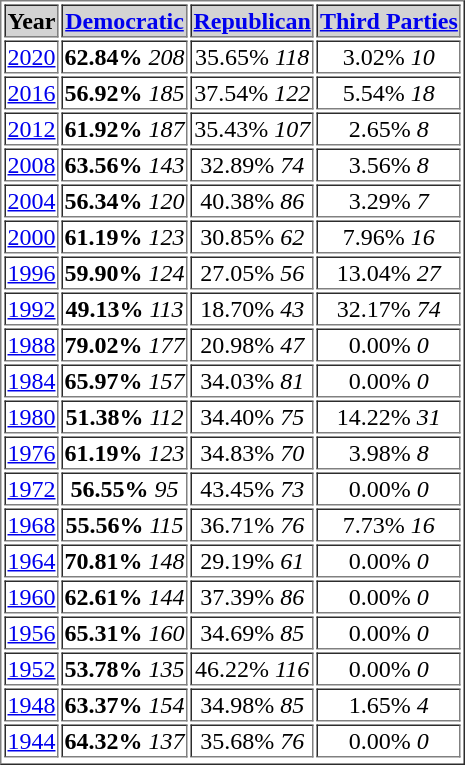<table border = “2”>
<tr style="background:lightgrey;">
<th>Year</th>
<th><a href='#'>Democratic</a></th>
<th><a href='#'>Republican</a></th>
<th><a href='#'>Third Parties</a></th>
</tr>
<tr>
<td align="center" ><a href='#'>2020</a></td>
<td align="center" ><strong>62.84%</strong> <em>208</em></td>
<td align="center" >35.65% <em>118</em></td>
<td align="center" >3.02% <em>10</em></td>
</tr>
<tr>
<td align="center" ><a href='#'>2016</a></td>
<td align="center" ><strong>56.92%</strong> <em>185</em></td>
<td align="center" >37.54% <em>122</em></td>
<td align="center" >5.54% <em>18</em></td>
</tr>
<tr>
<td align="center" ><a href='#'>2012</a></td>
<td align="center" ><strong>61.92%</strong> <em>187</em></td>
<td align="center" >35.43% <em>107</em></td>
<td align="center" >2.65% <em>8</em></td>
</tr>
<tr>
<td align="center" ><a href='#'>2008</a></td>
<td align="center" ><strong>63.56%</strong> <em>143</em></td>
<td align="center" >32.89% <em>74</em></td>
<td align="center" >3.56% <em>8</em></td>
</tr>
<tr>
<td align="center" ><a href='#'>2004</a></td>
<td align="center" ><strong>56.34%</strong> <em>120</em></td>
<td align="center" >40.38% <em>86</em></td>
<td align="center" >3.29% <em>7</em></td>
</tr>
<tr>
<td align="center" ><a href='#'>2000</a></td>
<td align="center" ><strong>61.19%</strong> <em>123</em></td>
<td align="center" >30.85% <em>62</em></td>
<td align="center" >7.96% <em>16</em></td>
</tr>
<tr>
<td align="center" ><a href='#'>1996</a></td>
<td align="center" ><strong>59.90%</strong> <em>124</em></td>
<td align="center" >27.05% <em>56</em></td>
<td align="center" >13.04% <em>27</em></td>
</tr>
<tr>
<td align="center" ><a href='#'>1992</a></td>
<td align="center" ><strong>49.13%</strong> <em>113</em></td>
<td align="center" >18.70% <em>43</em></td>
<td align="center" >32.17% <em>74</em></td>
</tr>
<tr>
<td align="center" ><a href='#'>1988</a></td>
<td align="center" ><strong>79.02%</strong> <em>177</em></td>
<td align="center" >20.98% <em>47</em></td>
<td align="center" >0.00% <em>0</em></td>
</tr>
<tr>
<td align="center" ><a href='#'>1984</a></td>
<td align="center" ><strong>65.97%</strong> <em>157</em></td>
<td align="center" >34.03% <em>81</em></td>
<td align="center" >0.00% <em>0</em></td>
</tr>
<tr>
<td align="center" ><a href='#'>1980</a></td>
<td align="center" ><strong>51.38%</strong> <em>112</em></td>
<td align="center" >34.40% <em>75</em></td>
<td align="center" >14.22% <em>31</em></td>
</tr>
<tr>
<td align="center" ><a href='#'>1976</a></td>
<td align="center" ><strong>61.19%</strong> <em>123</em></td>
<td align="center" >34.83% <em>70</em></td>
<td align="center" >3.98% <em>8</em></td>
</tr>
<tr>
<td align="center" ><a href='#'>1972</a></td>
<td align="center" ><strong>56.55%</strong> <em>95</em></td>
<td align="center" >43.45% <em>73</em></td>
<td align="center" >0.00% <em>0</em></td>
</tr>
<tr>
<td align="center" ><a href='#'>1968</a></td>
<td align="center" ><strong>55.56%</strong> <em>115</em></td>
<td align="center" >36.71% <em>76</em></td>
<td align="center" >7.73% <em>16</em></td>
</tr>
<tr>
<td align="center" ><a href='#'>1964</a></td>
<td align="center" ><strong>70.81%</strong> <em>148</em></td>
<td align="center" >29.19% <em>61</em></td>
<td align="center" >0.00% <em>0</em></td>
</tr>
<tr>
<td align="center" ><a href='#'>1960</a></td>
<td align="center" ><strong>62.61%</strong> <em>144</em></td>
<td align="center" >37.39% <em>86</em></td>
<td align="center" >0.00% <em>0</em></td>
</tr>
<tr>
<td align="center" ><a href='#'>1956</a></td>
<td align="center" ><strong>65.31%</strong> <em>160</em></td>
<td align="center" >34.69% <em>85</em></td>
<td align="center" >0.00% <em>0</em></td>
</tr>
<tr>
<td align="center" ><a href='#'>1952</a></td>
<td align="center" ><strong>53.78%</strong> <em>135</em></td>
<td align="center" >46.22% <em>116</em></td>
<td align="center" >0.00% <em>0</em></td>
</tr>
<tr>
<td align="center" ><a href='#'>1948</a></td>
<td align="center" ><strong>63.37%</strong> <em>154</em></td>
<td align="center" >34.98% <em>85</em></td>
<td align="center" >1.65% <em>4</em></td>
</tr>
<tr>
<td align="center" ><a href='#'>1944</a></td>
<td align="center" ><strong>64.32%</strong> <em>137</em></td>
<td align="center" >35.68% <em>76</em></td>
<td align="center" >0.00% <em>0</em></td>
</tr>
<tr>
</tr>
</table>
